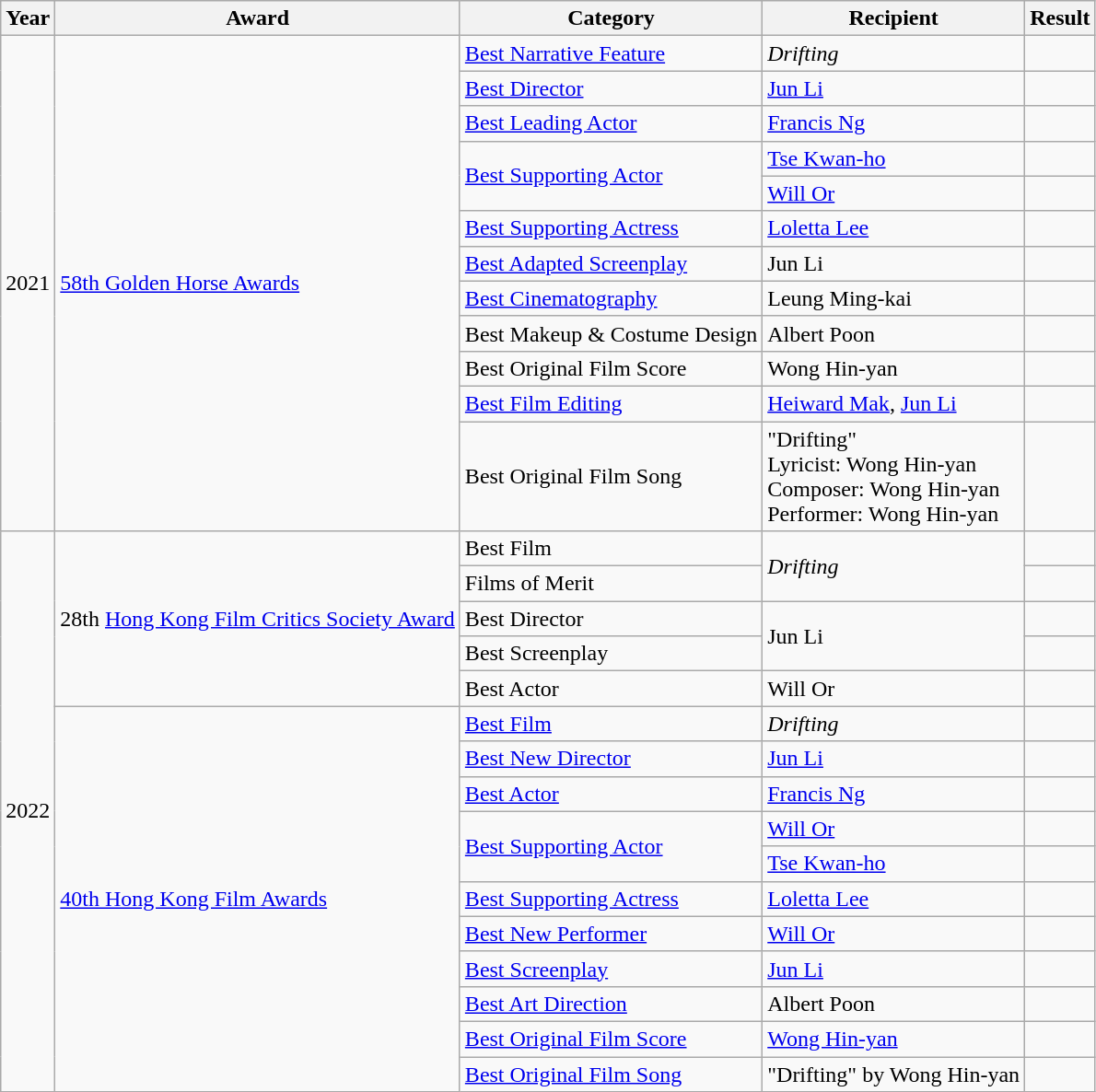<table class="wikitable sortable plainrowheaders">
<tr>
<th>Year</th>
<th>Award</th>
<th>Category</th>
<th>Recipient</th>
<th>Result</th>
</tr>
<tr>
<td rowspan="12">2021</td>
<td rowspan="12"><a href='#'>58th Golden Horse Awards</a></td>
<td><a href='#'>Best Narrative Feature</a></td>
<td><em>Drifting</em></td>
<td></td>
</tr>
<tr>
<td><a href='#'>Best Director</a></td>
<td><a href='#'>Jun Li</a></td>
<td></td>
</tr>
<tr>
<td><a href='#'>Best Leading Actor</a></td>
<td><a href='#'>Francis Ng</a></td>
<td></td>
</tr>
<tr>
<td rowspan="2"><a href='#'>Best Supporting Actor</a></td>
<td><a href='#'>Tse Kwan-ho</a></td>
<td></td>
</tr>
<tr>
<td><a href='#'>Will Or</a></td>
<td></td>
</tr>
<tr>
<td><a href='#'>Best Supporting Actress</a></td>
<td><a href='#'>Loletta Lee</a></td>
<td></td>
</tr>
<tr>
<td><a href='#'>Best Adapted Screenplay</a></td>
<td>Jun Li</td>
<td></td>
</tr>
<tr>
<td><a href='#'>Best Cinematography</a></td>
<td>Leung Ming-kai</td>
<td></td>
</tr>
<tr>
<td>Best Makeup & Costume Design</td>
<td>Albert Poon</td>
<td></td>
</tr>
<tr>
<td>Best Original Film Score</td>
<td>Wong Hin-yan</td>
<td></td>
</tr>
<tr>
<td><a href='#'>Best Film Editing</a></td>
<td><a href='#'>Heiward Mak</a>, <a href='#'>Jun Li</a></td>
<td></td>
</tr>
<tr>
<td>Best Original Film Song</td>
<td>"Drifting"<br>Lyricist: Wong Hin-yan<br>Composer: Wong Hin-yan<br>Performer: Wong Hin-yan</td>
<td></td>
</tr>
<tr>
<td rowspan="16">2022</td>
<td rowspan="5">28th <a href='#'>Hong Kong Film Critics Society Award</a></td>
<td>Best Film</td>
<td rowspan=2><em>Drifting</em></td>
<td></td>
</tr>
<tr>
<td>Films of Merit</td>
<td></td>
</tr>
<tr>
<td>Best Director</td>
<td rowspan="2">Jun Li</td>
<td></td>
</tr>
<tr>
<td>Best Screenplay</td>
<td></td>
</tr>
<tr>
<td>Best Actor</td>
<td>Will Or</td>
<td></td>
</tr>
<tr>
<td rowspan="11"><a href='#'>40th Hong Kong Film Awards</a></td>
<td><a href='#'>Best Film</a></td>
<td><em>Drifting</em></td>
<td></td>
</tr>
<tr>
<td><a href='#'>Best New Director</a></td>
<td><a href='#'>Jun Li</a></td>
<td></td>
</tr>
<tr>
<td><a href='#'>Best Actor</a></td>
<td><a href='#'>Francis Ng</a></td>
<td></td>
</tr>
<tr>
<td rowspan="2"><a href='#'>Best Supporting Actor</a></td>
<td><a href='#'>Will Or</a></td>
<td></td>
</tr>
<tr>
<td><a href='#'>Tse Kwan-ho</a></td>
<td></td>
</tr>
<tr>
<td><a href='#'>Best Supporting Actress</a></td>
<td><a href='#'>Loletta Lee</a></td>
<td></td>
</tr>
<tr>
<td><a href='#'>Best New Performer</a></td>
<td><a href='#'>Will Or</a></td>
<td></td>
</tr>
<tr>
<td><a href='#'>Best Screenplay</a></td>
<td><a href='#'>Jun Li</a></td>
<td></td>
</tr>
<tr>
<td><a href='#'>Best Art Direction</a></td>
<td>Albert Poon</td>
<td></td>
</tr>
<tr>
<td><a href='#'>Best Original Film Score</a></td>
<td><a href='#'>Wong Hin-yan</a></td>
<td></td>
</tr>
<tr>
<td><a href='#'>Best Original Film Song</a></td>
<td>"Drifting" by Wong Hin-yan</td>
<td></td>
</tr>
</table>
